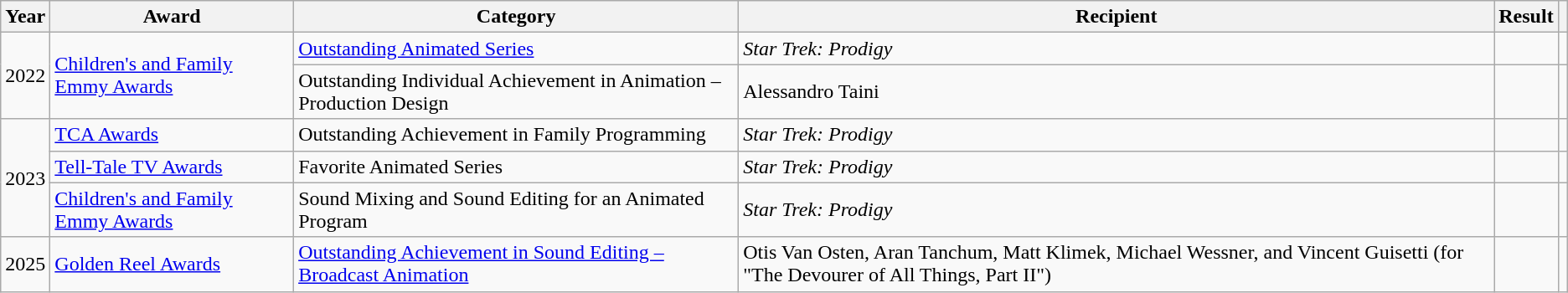<table class="wikitable sortable plainrowheaders">
<tr>
<th scope="col">Year</th>
<th scope="col">Award</th>
<th scope="col">Category</th>
<th scope="col">Recipient</th>
<th scope="col">Result</th>
<th scope="col" class="unsortable"></th>
</tr>
<tr>
<td rowspan="2">2022</td>
<td rowspan="2"><a href='#'>Children's and Family Emmy Awards</a></td>
<td><a href='#'>Outstanding Animated Series</a></td>
<td><em>Star Trek: Prodigy</em></td>
<td></td>
<td style="text-align:center"></td>
</tr>
<tr>
<td>Outstanding Individual Achievement in Animation – Production Design</td>
<td>Alessandro Taini</td>
<td></td>
<td style="text-align:center"></td>
</tr>
<tr>
<td rowspan="3">2023</td>
<td><a href='#'>TCA Awards</a></td>
<td>Outstanding Achievement in Family Programming</td>
<td><em>Star Trek: Prodigy</em></td>
<td></td>
<td style="text-align:center"></td>
</tr>
<tr>
<td><a href='#'>Tell-Tale TV Awards</a></td>
<td>Favorite Animated Series</td>
<td><em>Star Trek: Prodigy</em></td>
<td></td>
<td style="text-align:center"></td>
</tr>
<tr>
<td><a href='#'>Children's and Family Emmy Awards</a></td>
<td>Sound Mixing and Sound Editing for an Animated Program</td>
<td><em>Star Trek: Prodigy</em></td>
<td></td>
<td style="text-align:center"></td>
</tr>
<tr>
<td>2025</td>
<td><a href='#'>Golden Reel Awards</a></td>
<td><a href='#'>Outstanding Achievement in Sound Editing – Broadcast Animation</a></td>
<td>Otis Van Osten, Aran Tanchum, Matt Klimek, Michael Wessner, and Vincent Guisetti (for "The Devourer of All Things, Part II")</td>
<td></td>
<td style="text-align:center"></td>
</tr>
</table>
